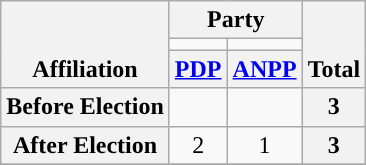<table class=wikitable style="text-align:center">
<tr style="vertical-align:bottom;">
<th rowspan=3>Affiliation</th>
<th colspan=2>Party</th>
<th rowspan=3>Total</th>
</tr>
<tr>
<td style="background-color:"></td>
<td style="background-color:"></td>
</tr>
<tr>
<th><a href='#'>PDP</a></th>
<th><a href='#'>ANPP</a></th>
</tr>
<tr>
<th>Before Election</th>
<td></td>
<td></td>
<th>3</th>
</tr>
<tr>
<th>After Election</th>
<td>2</td>
<td>1</td>
<th>3</th>
</tr>
<tr>
</tr>
</table>
